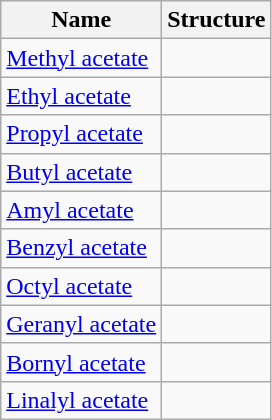<table class="wikitable skin-invert-image">
<tr>
<th>Name</th>
<th>Structure</th>
</tr>
<tr>
<td><a href='#'>Methyl acetate</a></td>
<td></td>
</tr>
<tr>
<td><a href='#'>Ethyl acetate</a></td>
<td></td>
</tr>
<tr>
<td><a href='#'>Propyl acetate</a></td>
<td></td>
</tr>
<tr>
<td><a href='#'>Butyl acetate</a></td>
<td></td>
</tr>
<tr>
<td><a href='#'>Amyl acetate</a></td>
<td></td>
</tr>
<tr>
<td><a href='#'>Benzyl acetate</a></td>
<td></td>
</tr>
<tr>
<td><a href='#'>Octyl acetate</a></td>
<td></td>
</tr>
<tr>
<td><a href='#'>Geranyl acetate</a></td>
<td></td>
</tr>
<tr>
<td><a href='#'>Bornyl acetate</a></td>
<td></td>
</tr>
<tr>
<td><a href='#'>Linalyl acetate</a></td>
<td></td>
</tr>
</table>
